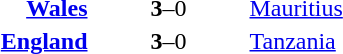<table>
<tr>
<th width=200></th>
<th width=100></th>
<th width=200></th>
</tr>
<tr>
<td align=right><strong><a href='#'>Wales</a> </strong></td>
<td align=center><strong>3</strong>–0</td>
<td> <a href='#'>Mauritius</a></td>
</tr>
<tr>
<td align=right><strong><a href='#'>England</a> </strong></td>
<td align=center><strong>3</strong>–0</td>
<td> <a href='#'>Tanzania</a></td>
</tr>
</table>
